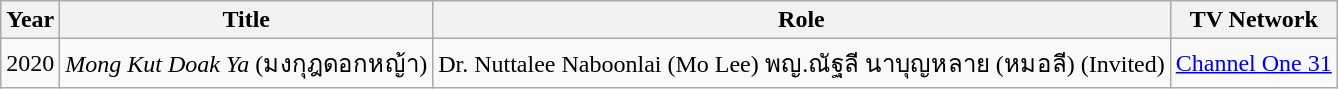<table class="wikitable">
<tr>
<th>Year</th>
<th>Title</th>
<th>Role</th>
<th>TV Network</th>
</tr>
<tr>
<td>2020</td>
<td><em>Mong Kut Doak Ya</em> (มงกุฎดอกหญ้า)</td>
<td>Dr. Nuttalee Naboonlai (Mo Lee) พญ.ณัฐลี นาบุญหลาย (หมอลี) (Invited)</td>
<td><a href='#'>Channel One 31</a></td>
</tr>
</table>
